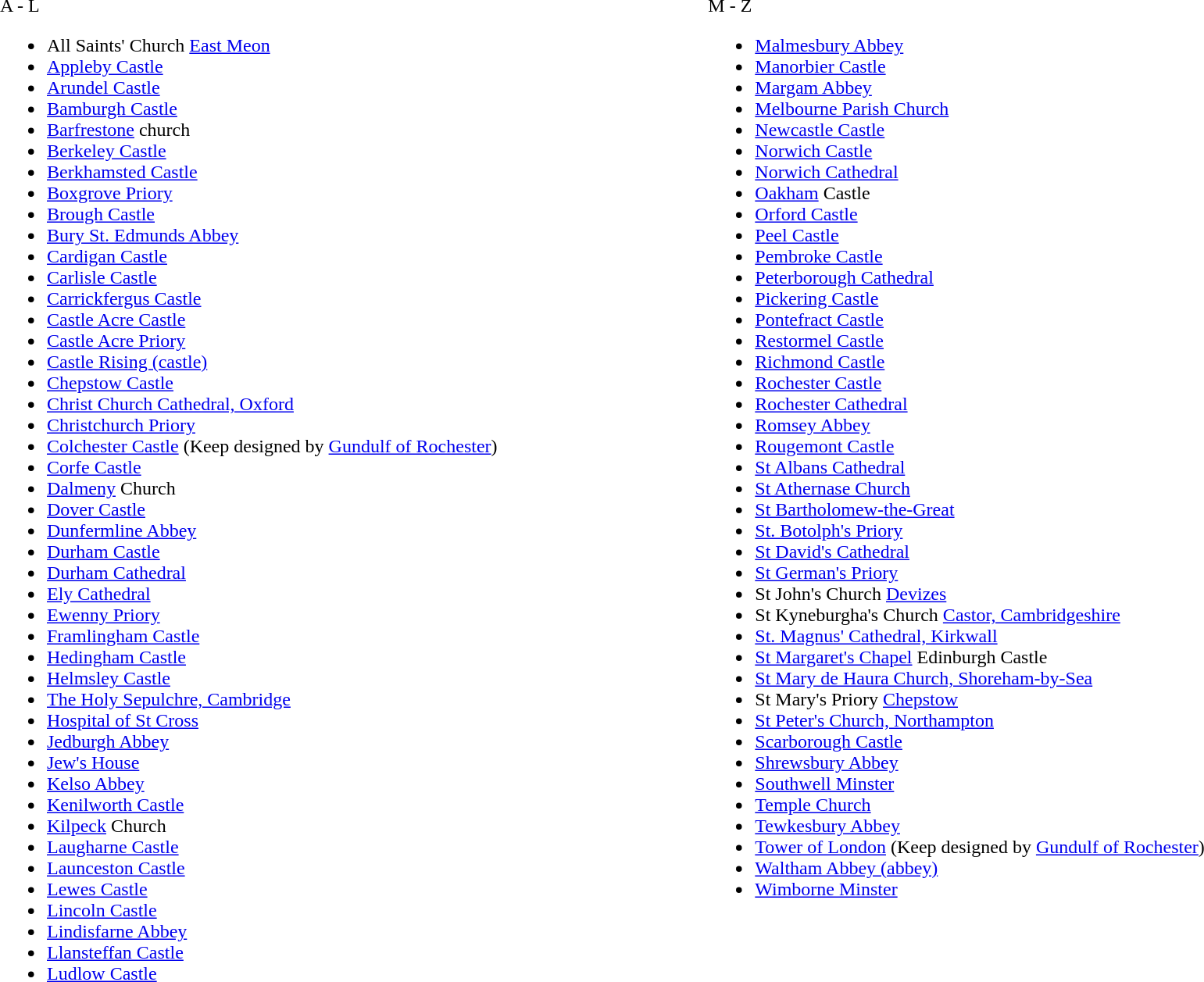<table cellspacing="5" cellpadding="5" border="0" width="96%">
<tr>
<td valign="top" width="48%">A - L<br><ul><li>All Saints' Church <a href='#'>East Meon</a></li><li><a href='#'>Appleby Castle</a></li><li><a href='#'>Arundel Castle</a></li><li><a href='#'>Bamburgh Castle</a></li><li><a href='#'>Barfrestone</a> church</li><li><a href='#'>Berkeley Castle</a></li><li><a href='#'>Berkhamsted Castle</a></li><li><a href='#'>Boxgrove Priory</a></li><li><a href='#'>Brough Castle</a></li><li><a href='#'>Bury St. Edmunds Abbey</a></li><li><a href='#'>Cardigan Castle</a></li><li><a href='#'>Carlisle Castle</a></li><li><a href='#'>Carrickfergus Castle</a></li><li><a href='#'>Castle Acre Castle</a></li><li><a href='#'>Castle Acre Priory</a></li><li><a href='#'>Castle Rising (castle)</a></li><li><a href='#'>Chepstow Castle</a></li><li><a href='#'>Christ Church Cathedral, Oxford</a></li><li><a href='#'>Christchurch Priory</a></li><li><a href='#'>Colchester Castle</a> (Keep designed by <a href='#'>Gundulf of Rochester</a>)</li><li><a href='#'>Corfe Castle</a></li><li><a href='#'>Dalmeny</a> Church</li><li><a href='#'>Dover Castle</a></li><li><a href='#'>Dunfermline Abbey</a></li><li><a href='#'>Durham Castle</a></li><li><a href='#'>Durham Cathedral</a></li><li><a href='#'>Ely Cathedral</a></li><li><a href='#'>Ewenny Priory</a></li><li><a href='#'>Framlingham Castle</a></li><li><a href='#'>Hedingham Castle</a></li><li><a href='#'>Helmsley Castle</a></li><li><a href='#'>The Holy Sepulchre, Cambridge</a></li><li><a href='#'>Hospital of St Cross</a></li><li><a href='#'>Jedburgh Abbey</a></li><li><a href='#'>Jew's House</a></li><li><a href='#'>Kelso Abbey</a></li><li><a href='#'>Kenilworth Castle</a></li><li><a href='#'>Kilpeck</a> Church</li><li><a href='#'>Laugharne Castle</a></li><li><a href='#'>Launceston Castle</a></li><li><a href='#'>Lewes Castle</a></li><li><a href='#'>Lincoln Castle</a></li><li><a href='#'>Lindisfarne Abbey</a></li><li><a href='#'>Llansteffan Castle</a></li><li><a href='#'>Ludlow Castle</a></li></ul></td>
<td valign="top" width="48%">M - Z<br><ul><li><a href='#'>Malmesbury Abbey</a></li><li><a href='#'>Manorbier Castle</a></li><li><a href='#'>Margam Abbey</a></li><li><a href='#'>Melbourne Parish Church</a></li><li><a href='#'>Newcastle Castle</a></li><li><a href='#'>Norwich Castle</a></li><li><a href='#'>Norwich Cathedral</a></li><li><a href='#'>Oakham</a> Castle</li><li><a href='#'>Orford Castle</a></li><li><a href='#'>Peel Castle</a></li><li><a href='#'>Pembroke Castle</a></li><li><a href='#'>Peterborough Cathedral</a></li><li><a href='#'>Pickering Castle</a></li><li><a href='#'>Pontefract Castle</a></li><li><a href='#'>Restormel Castle</a></li><li><a href='#'>Richmond Castle</a></li><li><a href='#'>Rochester Castle</a></li><li><a href='#'>Rochester Cathedral</a></li><li><a href='#'>Romsey Abbey</a></li><li><a href='#'>Rougemont Castle</a></li><li><a href='#'>St Albans Cathedral</a></li><li><a href='#'>St Athernase Church</a></li><li><a href='#'>St Bartholomew-the-Great</a></li><li><a href='#'>St. Botolph's Priory</a></li><li><a href='#'>St David's Cathedral</a></li><li><a href='#'>St German's Priory</a></li><li>St John's Church <a href='#'>Devizes</a></li><li>St Kyneburgha's Church <a href='#'>Castor, Cambridgeshire</a></li><li><a href='#'>St. Magnus' Cathedral, Kirkwall</a></li><li><a href='#'>St Margaret's Chapel</a> Edinburgh Castle</li><li><a href='#'>St Mary de Haura Church, Shoreham-by-Sea</a></li><li>St Mary's Priory <a href='#'>Chepstow</a></li><li><a href='#'>St Peter's Church, Northampton</a></li><li><a href='#'>Scarborough Castle</a></li><li><a href='#'>Shrewsbury Abbey</a></li><li><a href='#'>Southwell Minster</a></li><li><a href='#'>Temple Church</a></li><li><a href='#'>Tewkesbury Abbey</a></li><li><a href='#'>Tower of London</a> (Keep designed by <a href='#'>Gundulf of Rochester</a>)</li><li><a href='#'>Waltham Abbey (abbey)</a></li><li><a href='#'>Wimborne Minster</a></li></ul></td>
</tr>
<tr>
</tr>
</table>
